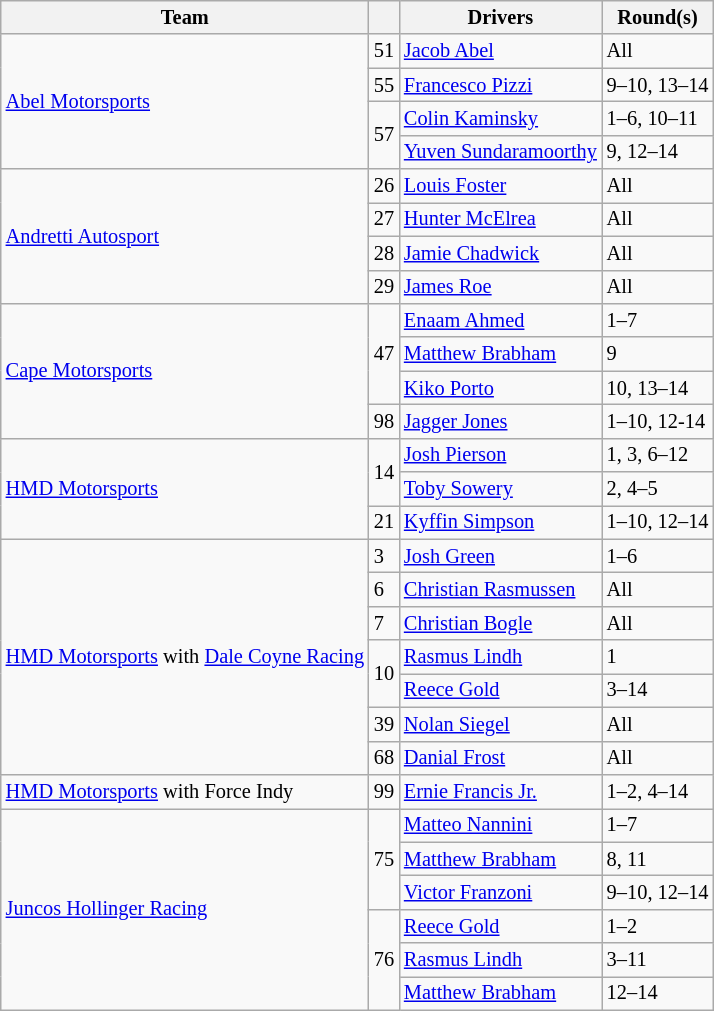<table class="wikitable" style="font-size:85%">
<tr>
<th>Team</th>
<th></th>
<th>Drivers</th>
<th>Round(s)</th>
</tr>
<tr>
<td rowspan="4"><a href='#'>Abel Motorsports</a></td>
<td>51</td>
<td> <a href='#'>Jacob Abel</a></td>
<td>All</td>
</tr>
<tr>
<td>55</td>
<td> <a href='#'>Francesco Pizzi</a> </td>
<td>9–10, 13–14</td>
</tr>
<tr>
<td rowspan="2">57</td>
<td> <a href='#'>Colin Kaminsky</a> </td>
<td>1–6, 10–11</td>
</tr>
<tr>
<td nowrap> <a href='#'>Yuven Sundaramoorthy</a> </td>
<td>9, 12–14</td>
</tr>
<tr>
<td rowspan="4"><a href='#'>Andretti Autosport</a></td>
<td>26</td>
<td> <a href='#'>Louis Foster</a> </td>
<td>All</td>
</tr>
<tr>
<td>27</td>
<td> <a href='#'>Hunter McElrea</a></td>
<td>All</td>
</tr>
<tr>
<td>28</td>
<td> <a href='#'>Jamie Chadwick</a> </td>
<td>All</td>
</tr>
<tr>
<td>29</td>
<td> <a href='#'>James Roe</a></td>
<td>All</td>
</tr>
<tr>
<td rowspan="4"><a href='#'>Cape Motorsports</a></td>
<td rowspan="3">47</td>
<td> <a href='#'>Enaam Ahmed</a> </td>
<td>1–7</td>
</tr>
<tr>
<td> <a href='#'>Matthew Brabham</a></td>
<td>9</td>
</tr>
<tr>
<td> <a href='#'>Kiko Porto</a> </td>
<td>10, 13–14</td>
</tr>
<tr>
<td>98</td>
<td> <a href='#'>Jagger Jones</a> </td>
<td>1–10, 12-14</td>
</tr>
<tr>
<td rowspan="3"><a href='#'>HMD Motorsports</a></td>
<td rowspan="2">14</td>
<td> <a href='#'>Josh Pierson</a> </td>
<td>1, 3, 6–12</td>
</tr>
<tr>
<td> <a href='#'>Toby Sowery</a></td>
<td nowrap>2, 4–5</td>
</tr>
<tr>
<td>21</td>
<td> <a href='#'>Kyffin Simpson</a></td>
<td>1–10, 12–14</td>
</tr>
<tr>
<td rowspan="7"><a href='#'>HMD Motorsports</a> with <a href='#'>Dale Coyne Racing</a></td>
<td>3</td>
<td> <a href='#'>Josh Green</a> </td>
<td>1–6</td>
</tr>
<tr>
<td>6</td>
<td nowrap> <a href='#'>Christian Rasmussen</a></td>
<td>All</td>
</tr>
<tr>
<td>7</td>
<td> <a href='#'>Christian Bogle</a></td>
<td>All</td>
</tr>
<tr>
<td rowspan="2">10</td>
<td> <a href='#'>Rasmus Lindh</a></td>
<td>1</td>
</tr>
<tr>
<td> <a href='#'>Reece Gold</a> </td>
<td>3–14</td>
</tr>
<tr>
<td>39</td>
<td> <a href='#'>Nolan Siegel</a> </td>
<td>All</td>
</tr>
<tr>
<td>68</td>
<td> <a href='#'>Danial Frost</a></td>
<td>All</td>
</tr>
<tr>
<td><a href='#'>HMD Motorsports</a> with Force Indy</td>
<td>99</td>
<td> <a href='#'>Ernie Francis Jr.</a></td>
<td>1–2, 4–14</td>
</tr>
<tr>
<td rowspan="6"><a href='#'>Juncos Hollinger Racing</a></td>
<td rowspan="3">75</td>
<td> <a href='#'>Matteo Nannini</a> </td>
<td>1–7</td>
</tr>
<tr>
<td> <a href='#'>Matthew Brabham</a></td>
<td>8, 11</td>
</tr>
<tr>
<td> <a href='#'>Victor Franzoni</a></td>
<td>9–10, 12–14</td>
</tr>
<tr>
<td rowspan="3">76</td>
<td> <a href='#'>Reece Gold</a> </td>
<td>1–2</td>
</tr>
<tr>
<td> <a href='#'>Rasmus Lindh</a></td>
<td>3–11</td>
</tr>
<tr>
<td> <a href='#'>Matthew Brabham</a></td>
<td>12–14</td>
</tr>
</table>
